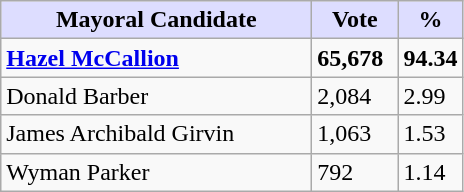<table class="wikitable">
<tr>
<th style="background:#ddf; width:200px;">Mayoral Candidate</th>
<th style="background:#ddf; width:50px;">Vote</th>
<th style="background:#ddf; width:30px;">%</th>
</tr>
<tr>
<td><strong><a href='#'>Hazel McCallion</a></strong></td>
<td><strong>65,678</strong></td>
<td><strong>94.34</strong></td>
</tr>
<tr>
<td>Donald Barber</td>
<td>2,084</td>
<td>2.99</td>
</tr>
<tr>
<td>James Archibald Girvin</td>
<td>1,063</td>
<td>1.53</td>
</tr>
<tr>
<td>Wyman Parker</td>
<td>792</td>
<td>1.14</td>
</tr>
</table>
